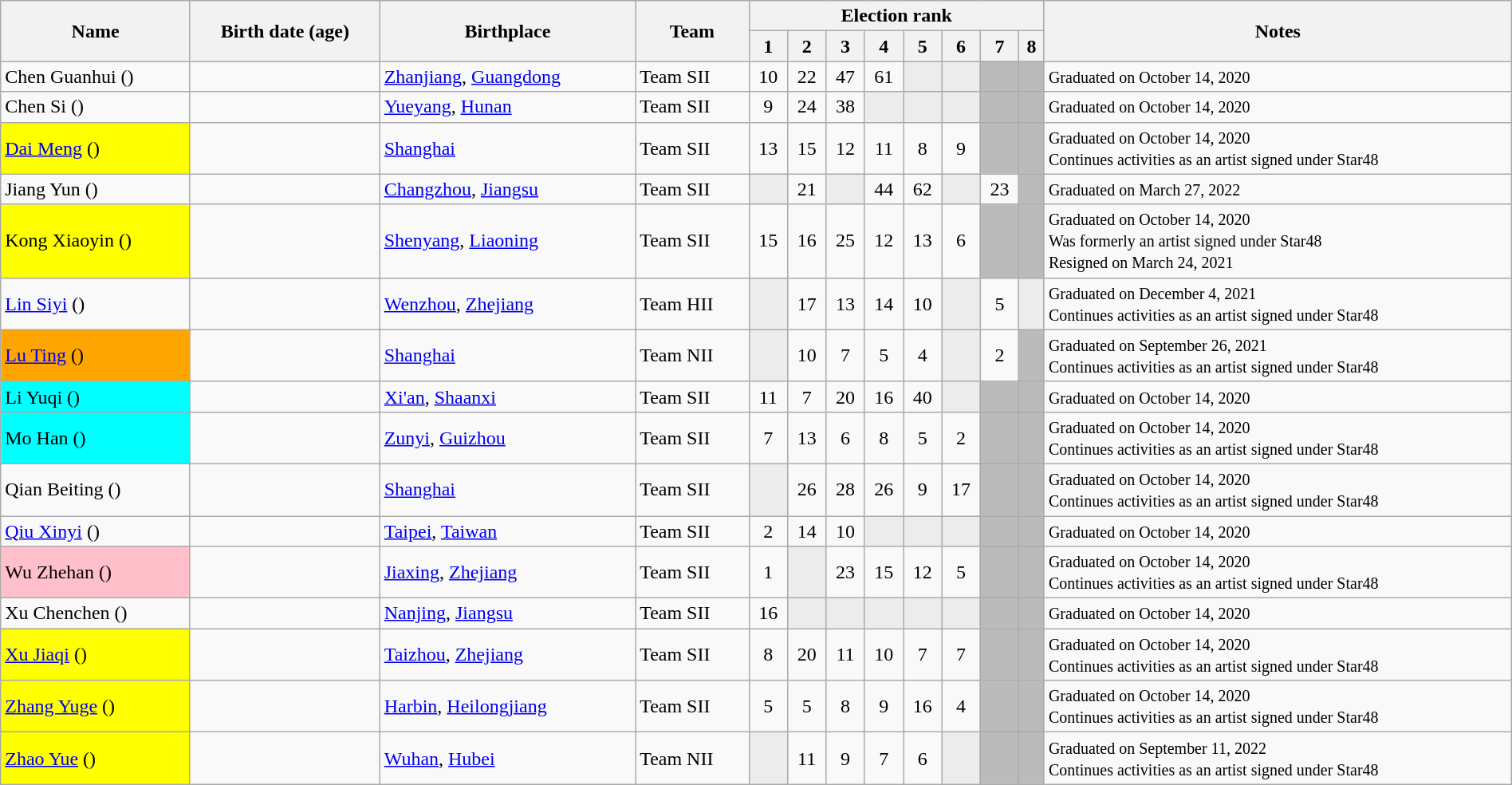<table class="wikitable sortable"  style="text-align:center; width:100%;">
<tr>
<th rowspan="2">Name</th>
<th rowspan="2">Birth date (age)</th>
<th rowspan="2">Birthplace</th>
<th rowspan="2">Team</th>
<th colspan="8" class="unsortable">Election rank</th>
<th rowspan="2">Notes</th>
</tr>
<tr>
<th data-sort-type="number">1</th>
<th data-sort-type="number">2</th>
<th data-sort-type="number">3</th>
<th data-sort-type="number">4</th>
<th data-sort-type="number">5</th>
<th data-sort-type="number">6</th>
<th data-sort-type="number">7</th>
<th data-sort-type="number">8</th>
</tr>
<tr>
<td style="text-align:left;" data-sort-value="Chen, Guanhui">Chen Guanhui ()</td>
<td style="text-align:left;"></td>
<td style="text-align:left;"><a href='#'>Zhanjiang</a>, <a href='#'>Guangdong</a></td>
<td style="text-align:left;">Team SII</td>
<td>10</td>
<td>22</td>
<td>47</td>
<td>61</td>
<td style="background:#ececec; color:gray;"></td>
<td style="background:#ececec; color:gray;"></td>
<td style="background:#bbb;"> </td>
<td style="background:#bbb;"> </td>
<td style="text-align:left;"><small>Graduated on October 14, 2020</small></td>
</tr>
<tr>
<td style="text-align:left;" data-sort-value="Chen, Si">Chen Si ()</td>
<td style="text-align:left;"></td>
<td style="text-align:left;"><a href='#'>Yueyang</a>, <a href='#'>Hunan</a></td>
<td style="text-align:left;">Team SII</td>
<td>9</td>
<td>24</td>
<td>38</td>
<td style="background:#ececec; color:gray;"></td>
<td style="background:#ececec; color:gray;"></td>
<td style="background:#ececec; color:gray;"></td>
<td style="background:#bbb;"> </td>
<td style="background:#bbb;"> </td>
<td style="text-align:left;"><small>Graduated on October 14, 2020</small></td>
</tr>
<tr>
<td style="text-align:left;background:yellow" data-sort-value="Dai, Meng"><a href='#'>Dai Meng</a> ()</td>
<td style="text-align:left;"></td>
<td style="text-align:left;"><a href='#'>Shanghai</a></td>
<td style="text-align:left;">Team SII</td>
<td>13</td>
<td>15</td>
<td>12</td>
<td>11</td>
<td>8</td>
<td>9</td>
<td style="background:#bbb;"> </td>
<td style="background:#bbb;"> </td>
<td style="text-align:left;"><small>Graduated on October 14, 2020<br>Continues activities as an artist signed under Star48</small></td>
</tr>
<tr>
<td style="text-align:left;" data-sort-value="Jiang, Yun">Jiang Yun ()</td>
<td style="text-align:left;"></td>
<td style="text-align:left;"><a href='#'>Changzhou</a>, <a href='#'>Jiangsu</a></td>
<td style="text-align:left;">Team SII</td>
<td style="background:#ececec; color:gray;"></td>
<td>21</td>
<td style="background:#ececec; color:gray;"></td>
<td>44</td>
<td>62</td>
<td style="background:#ececec; color:gray;"></td>
<td>23</td>
<td style="background:#bbb;"> </td>
<td style="text-align:left;"><small>Graduated on March 27, 2022</small></td>
</tr>
<tr>
<td style="text-align:left;background:yellow" data-sort-value="Kong, Xiaoyin">Kong Xiaoyin ()</td>
<td style="text-align:left;"></td>
<td style="text-align:left;"><a href='#'>Shenyang</a>, <a href='#'>Liaoning</a></td>
<td style="text-align:left;">Team SII</td>
<td>15</td>
<td>16</td>
<td>25</td>
<td>12</td>
<td>13</td>
<td>6</td>
<td style="background:#bbb;"> </td>
<td style="background:#bbb;"> </td>
<td style="text-align:left;"><small>Graduated on October 14, 2020<br>Was formerly an artist signed under Star48<br>Resigned on March 24, 2021</small></td>
</tr>
<tr>
<td style="text-align:left;" data-sort-value="Lin, Siyi"><a href='#'>Lin Siyi</a> ()</td>
<td style="text-align:left;"></td>
<td style="text-align:left;"><a href='#'>Wenzhou</a>, <a href='#'>Zhejiang</a></td>
<td style="text-align:left;">Team HII</td>
<td style="background:#ececec; color:gray;"></td>
<td>17</td>
<td>13</td>
<td>14</td>
<td>10</td>
<td style="background:#ececec; color:gray;"></td>
<td>5</td>
<td style="background:#ececec; color:gray;"></td>
<td style="text-align:left;"><small>Graduated on December 4, 2021<br>Continues activities as an artist signed under Star48</small></td>
</tr>
<tr>
<td style="text-align:left;background:orange" data-sort-value="Lu, Ting"><a href='#'>Lu Ting</a> ()</td>
<td style="text-align:left;"></td>
<td style="text-align:left;"><a href='#'>Shanghai</a></td>
<td style="text-align:left;">Team NII</td>
<td style="background:#ececec; color:gray;"></td>
<td>10</td>
<td>7</td>
<td>5</td>
<td>4</td>
<td style="background:#ececec; color:gray;"></td>
<td>2</td>
<td style="background:#bbb;"> </td>
<td style="text-align:left;"><small>Graduated on September 26, 2021<br>Continues activities as an artist signed under Star48</small></td>
</tr>
<tr>
<td style="text-align:left;background:aqua" data-sort-value="Li, Yuqi">Li Yuqi ()</td>
<td style="text-align:left;"></td>
<td style="text-align:left;"><a href='#'>Xi'an</a>, <a href='#'>Shaanxi</a></td>
<td style="text-align:left;">Team SII</td>
<td>11</td>
<td>7</td>
<td>20</td>
<td>16</td>
<td>40</td>
<td style="background:#ececec; color:gray;"></td>
<td style="background:#bbb;"> </td>
<td style="background:#bbb;"> </td>
<td style="text-align:left;"><small>Graduated on October 14, 2020</small></td>
</tr>
<tr>
<td style="text-align:left;background:aqua" data-sort-value="Mo Han">Mo Han ()</td>
<td style="text-align:left;"></td>
<td style="text-align:left;"><a href='#'>Zunyi</a>, <a href='#'>Guizhou</a></td>
<td style="text-align:left;">Team SII</td>
<td>7</td>
<td>13</td>
<td>6</td>
<td>8</td>
<td>5</td>
<td>2</td>
<td style="background:#bbb;"> </td>
<td style="background:#bbb;"> </td>
<td style="text-align:left;"><small>Graduated on October 14, 2020<br>Continues activities as an artist signed under Star48</small></td>
</tr>
<tr>
<td style="text-align:left;" data-sort-value="Qian, Beiting">Qian Beiting ()</td>
<td style="text-align:left;"></td>
<td style="text-align:left;"><a href='#'>Shanghai</a></td>
<td style="text-align:left;">Team SII</td>
<td style="background:#ececec; color:gray;"></td>
<td>26</td>
<td>28</td>
<td>26</td>
<td>9</td>
<td>17</td>
<td style="background:#bbb;"> </td>
<td style="background:#bbb;"> </td>
<td style="text-align:left;"><small>Graduated on October 14, 2020<br>Continues activities as an artist signed under Star48</small></td>
</tr>
<tr>
<td style="text-align:left;" data-sort-value="Qiu, Xinyi"><a href='#'>Qiu Xinyi</a> ()</td>
<td style="text-align:left;"></td>
<td style="text-align:left;"><a href='#'>Taipei</a>, <a href='#'>Taiwan</a></td>
<td style="text-align:left;">Team SII</td>
<td>2</td>
<td>14</td>
<td>10</td>
<td style="background:#ececec; color:gray;"></td>
<td style="background:#ececec; color:gray;"></td>
<td style="background:#ececec; color:gray;"></td>
<td style="background:#bbb;"> </td>
<td style="background:#bbb;"> </td>
<td style="text-align:left;"><small>Graduated on October 14, 2020</small></td>
</tr>
<tr>
<td style="text-align:left;background:pink;" data-sort-value="Wu, Zhehan">Wu Zhehan ()</td>
<td style="text-align:left;"></td>
<td style="text-align:left;"><a href='#'>Jiaxing</a>, <a href='#'>Zhejiang</a></td>
<td style="text-align:left;">Team SII</td>
<td>1</td>
<td style="background:#ececec; color:gray;"></td>
<td>23</td>
<td>15</td>
<td>12</td>
<td>5</td>
<td style="background:#bbb;"> </td>
<td style="background:#bbb;"> </td>
<td style="text-align:left;"><small>Graduated on October 14, 2020<br>Continues activities as an artist signed under Star48</small></td>
</tr>
<tr>
<td style="text-align:left;" data-sort-value="Xu, Chenchen">Xu Chenchen ()</td>
<td style="text-align:left;"></td>
<td style="text-align:left;"><a href='#'>Nanjing</a>, <a href='#'>Jiangsu</a></td>
<td style="text-align:left;">Team SII</td>
<td>16</td>
<td style="background:#ececec; color:gray;"></td>
<td style="background:#ececec; color:gray;"></td>
<td style="background:#ececec; color:gray;"></td>
<td style="background:#ececec; color:gray;"></td>
<td style="background:#ececec; color:gray;"></td>
<td style="background:#bbb;"> </td>
<td style="background:#bbb;"> </td>
<td style="text-align:left;"><small>Graduated on October 14, 2020</small></td>
</tr>
<tr>
<td style="text-align:left;background:yellow" data-sort-value="Xu, Jiaqi"><a href='#'>Xu Jiaqi</a> ()</td>
<td style="text-align:left;"></td>
<td style="text-align:left;"><a href='#'>Taizhou</a>, <a href='#'>Zhejiang</a></td>
<td style="text-align:left;">Team SII</td>
<td>8</td>
<td>20</td>
<td>11</td>
<td>10</td>
<td>7</td>
<td>7</td>
<td style="background:#bbb;"> </td>
<td style="background:#bbb;"> </td>
<td style="text-align:left;"><small>Graduated on October 14, 2020<br>Continues activities as an artist signed under Star48</small></td>
</tr>
<tr>
<td style="text-align:left;background:yellow" data-sort-value="Zhang, Yuge"><a href='#'>Zhang Yuge</a> ()</td>
<td style="text-align:left;"></td>
<td style="text-align:left;"><a href='#'>Harbin</a>, <a href='#'>Heilongjiang</a></td>
<td style="text-align:left;">Team SII</td>
<td>5</td>
<td>5</td>
<td>8</td>
<td>9</td>
<td>16</td>
<td>4</td>
<td style="background:#bbb;"> </td>
<td style="background:#bbb;"> </td>
<td style="text-align:left;"><small>Graduated on October 14, 2020<br>Continues activities as an artist signed under Star48</small></td>
</tr>
<tr>
<td style="text-align:left;background:yellow" data-sort-value="Zhao, Yue"><a href='#'>Zhao Yue</a> ()</td>
<td style="text-align:left;"></td>
<td style="text-align:left;"><a href='#'>Wuhan</a>, <a href='#'>Hubei</a></td>
<td style="text-align:left;">Team NII</td>
<td style="background:#ececec; color:gray;"></td>
<td>11</td>
<td>9</td>
<td>7</td>
<td>6</td>
<td style="background:#ececec; color:gray;"></td>
<td style="background:#bbb;"> </td>
<td style="background:#bbb;"> </td>
<td style="text-align:left;"><small>Graduated on September 11, 2022<br>Continues activities as an artist signed under Star48</small></td>
</tr>
</table>
